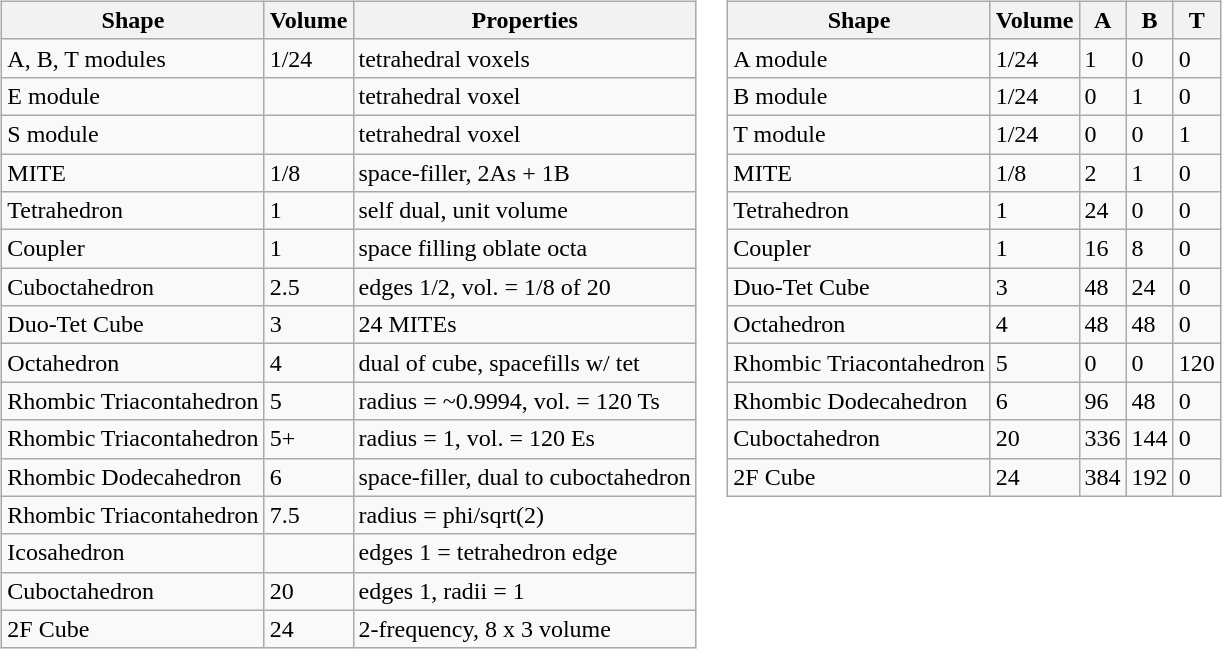<table align="center" valign=top>
<tr>
<td><br><table class="wikitable">
<tr>
<th>Shape</th>
<th>Volume</th>
<th>Properties</th>
</tr>
<tr>
<td>A, B, T modules</td>
<td>1/24</td>
<td>tetrahedral voxels</td>
</tr>
<tr>
<td>E module</td>
<td></td>
<td>tetrahedral voxel</td>
</tr>
<tr>
<td>S module</td>
<td></td>
<td>tetrahedral voxel</td>
</tr>
<tr>
<td>MITE</td>
<td>1/8</td>
<td>space-filler, 2As + 1B</td>
</tr>
<tr>
<td>Tetrahedron</td>
<td>1</td>
<td>self dual, unit volume</td>
</tr>
<tr>
<td>Coupler</td>
<td>1</td>
<td>space filling oblate octa</td>
</tr>
<tr>
<td>Cuboctahedron</td>
<td>2.5</td>
<td>edges 1/2, vol. = 1/8 of 20</td>
</tr>
<tr>
<td>Duo-Tet Cube</td>
<td>3</td>
<td>24 MITEs</td>
</tr>
<tr>
<td>Octahedron</td>
<td>4</td>
<td>dual of cube, spacefills w/ tet</td>
</tr>
<tr>
<td>Rhombic Triacontahedron</td>
<td>5</td>
<td>radius = ~0.9994, vol. = 120 Ts</td>
</tr>
<tr>
<td>Rhombic Triacontahedron</td>
<td>5+</td>
<td>radius = 1, vol. = 120 Es</td>
</tr>
<tr>
<td>Rhombic Dodecahedron</td>
<td>6</td>
<td>space-filler, dual to cuboctahedron</td>
</tr>
<tr>
<td>Rhombic Triacontahedron</td>
<td>7.5</td>
<td>radius = phi/sqrt(2)</td>
</tr>
<tr>
<td>Icosahedron</td>
<td></td>
<td>edges 1 = tetrahedron edge</td>
</tr>
<tr>
<td>Cuboctahedron</td>
<td>20</td>
<td>edges 1, radii = 1</td>
</tr>
<tr>
<td>2F Cube</td>
<td>24</td>
<td>2-frequency, 8 x 3 volume</td>
</tr>
</table>
</td>
<td valign=top align="center"><br><table class="wikitable">
<tr>
<th>Shape</th>
<th>Volume</th>
<th>A</th>
<th>B</th>
<th>T</th>
</tr>
<tr>
<td>A module</td>
<td>1/24</td>
<td>1</td>
<td>0</td>
<td>0</td>
</tr>
<tr>
<td>B module</td>
<td>1/24</td>
<td>0</td>
<td>1</td>
<td>0</td>
</tr>
<tr>
<td>T module</td>
<td>1/24</td>
<td>0</td>
<td>0</td>
<td>1</td>
</tr>
<tr>
<td>MITE</td>
<td>1/8</td>
<td>2</td>
<td>1</td>
<td>0</td>
</tr>
<tr>
<td>Tetrahedron</td>
<td>1</td>
<td>24</td>
<td>0</td>
<td>0</td>
</tr>
<tr>
<td>Coupler</td>
<td>1</td>
<td>16</td>
<td>8</td>
<td>0</td>
</tr>
<tr>
<td>Duo-Tet Cube</td>
<td>3</td>
<td>48</td>
<td>24</td>
<td>0</td>
</tr>
<tr>
<td>Octahedron</td>
<td>4</td>
<td>48</td>
<td>48</td>
<td>0</td>
</tr>
<tr>
<td>Rhombic Triacontahedron</td>
<td>5</td>
<td>0</td>
<td>0</td>
<td>120</td>
</tr>
<tr>
<td>Rhombic Dodecahedron</td>
<td>6</td>
<td>96</td>
<td>48</td>
<td>0</td>
</tr>
<tr>
<td>Cuboctahedron</td>
<td>20</td>
<td>336</td>
<td>144</td>
<td>0</td>
</tr>
<tr>
<td>2F Cube</td>
<td>24</td>
<td>384</td>
<td>192</td>
<td>0</td>
</tr>
</table>
</td>
</tr>
<tr>
</tr>
</table>
